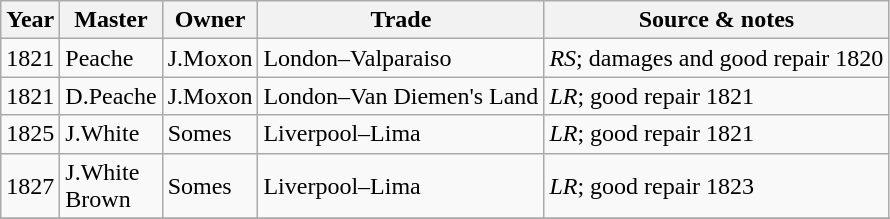<table class=" wikitable">
<tr>
<th>Year</th>
<th>Master</th>
<th>Owner</th>
<th>Trade</th>
<th>Source & notes</th>
</tr>
<tr>
<td>1821</td>
<td>Peache</td>
<td>J.Moxon</td>
<td>London–Valparaiso</td>
<td><em>RS</em>; damages and good repair 1820</td>
</tr>
<tr>
<td>1821</td>
<td>D.Peache</td>
<td>J.Moxon</td>
<td>London–Van Diemen's Land</td>
<td><em>LR</em>; good repair 1821</td>
</tr>
<tr>
<td>1825</td>
<td>J.White</td>
<td>Somes</td>
<td>Liverpool–Lima</td>
<td><em>LR</em>; good repair 1821</td>
</tr>
<tr>
<td>1827</td>
<td>J.White<br>Brown</td>
<td>Somes</td>
<td>Liverpool–Lima</td>
<td><em>LR</em>; good repair 1823</td>
</tr>
<tr>
</tr>
</table>
